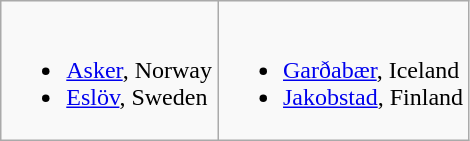<table class="wikitable">
<tr valign="top">
<td><br><ul><li> <a href='#'>Asker</a>, Norway</li><li> <a href='#'>Eslöv</a>, Sweden</li></ul></td>
<td><br><ul><li> <a href='#'>Garðabær</a>, Iceland</li><li> <a href='#'>Jakobstad</a>, Finland</li></ul></td>
</tr>
</table>
